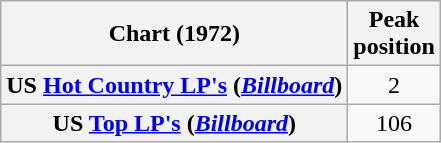<table class="wikitable plainrowheaders" style="text-align:center">
<tr>
<th scope="col">Chart (1972)</th>
<th scope="col">Peak<br>position</th>
</tr>
<tr>
<th scope = "row">US <a href='#'>Hot Country LP's</a> (<em><a href='#'>Billboard</a></em>)</th>
<td>2</td>
</tr>
<tr>
<th scope = "row">US <a href='#'>Top LP's</a> (<em><a href='#'>Billboard</a></em>)</th>
<td>106</td>
</tr>
</table>
